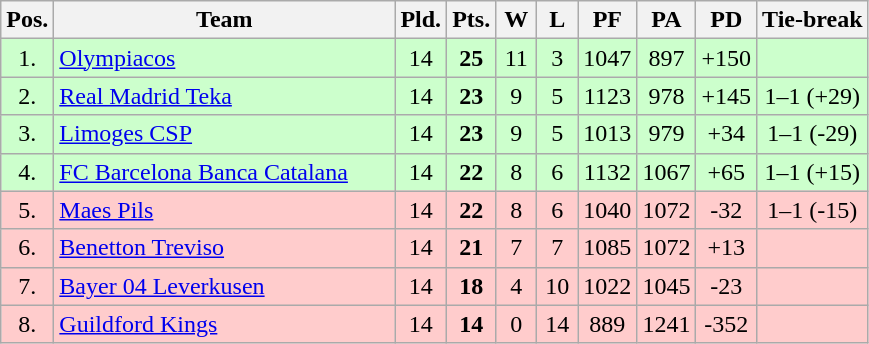<table class="wikitable" style="text-align:center">
<tr>
<th width=15>Pos.</th>
<th width=220>Team</th>
<th width=20>Pld.</th>
<th width=20>Pts.</th>
<th width=20>W</th>
<th width=20>L</th>
<th width=20>PF</th>
<th width=20>PA</th>
<th width=20>PD</th>
<th>Tie-break</th>
</tr>
<tr style="background: #ccffcc;">
<td>1.</td>
<td align=left> <a href='#'>Olympiacos</a></td>
<td>14</td>
<td><strong>25</strong></td>
<td>11</td>
<td>3</td>
<td>1047</td>
<td>897</td>
<td>+150</td>
<td></td>
</tr>
<tr style="background: #ccffcc;">
<td>2.</td>
<td align=left> <a href='#'>Real Madrid Teka</a></td>
<td>14</td>
<td><strong>23</strong></td>
<td>9</td>
<td>5</td>
<td>1123</td>
<td>978</td>
<td>+145</td>
<td>1–1 (+29)</td>
</tr>
<tr style="background: #ccffcc;">
<td>3.</td>
<td align=left> <a href='#'>Limoges CSP</a></td>
<td>14</td>
<td><strong>23</strong></td>
<td>9</td>
<td>5</td>
<td>1013</td>
<td>979</td>
<td>+34</td>
<td>1–1 (-29)</td>
</tr>
<tr style="background: #ccffcc;">
<td>4.</td>
<td align=left> <a href='#'>FC Barcelona Banca Catalana</a></td>
<td>14</td>
<td><strong>22</strong></td>
<td>8</td>
<td>6</td>
<td>1132</td>
<td>1067</td>
<td>+65</td>
<td>1–1 (+15)</td>
</tr>
<tr style="background: #ffcccc;">
<td>5.</td>
<td align=left> <a href='#'>Maes Pils</a></td>
<td>14</td>
<td><strong>22</strong></td>
<td>8</td>
<td>6</td>
<td>1040</td>
<td>1072</td>
<td>-32</td>
<td>1–1 (-15)</td>
</tr>
<tr style="background: #ffcccc;">
<td>6.</td>
<td align=left> <a href='#'>Benetton Treviso</a></td>
<td>14</td>
<td><strong>21</strong></td>
<td>7</td>
<td>7</td>
<td>1085</td>
<td>1072</td>
<td>+13</td>
<td></td>
</tr>
<tr style="background: #ffcccc;">
<td>7.</td>
<td align=left> <a href='#'>Bayer 04 Leverkusen</a></td>
<td>14</td>
<td><strong>18</strong></td>
<td>4</td>
<td>10</td>
<td>1022</td>
<td>1045</td>
<td>-23</td>
<td></td>
</tr>
<tr style="background: #ffcccc;">
<td>8.</td>
<td align=left> <a href='#'>Guildford Kings</a></td>
<td>14</td>
<td><strong>14</strong></td>
<td>0</td>
<td>14</td>
<td>889</td>
<td>1241</td>
<td>-352</td>
<td></td>
</tr>
</table>
